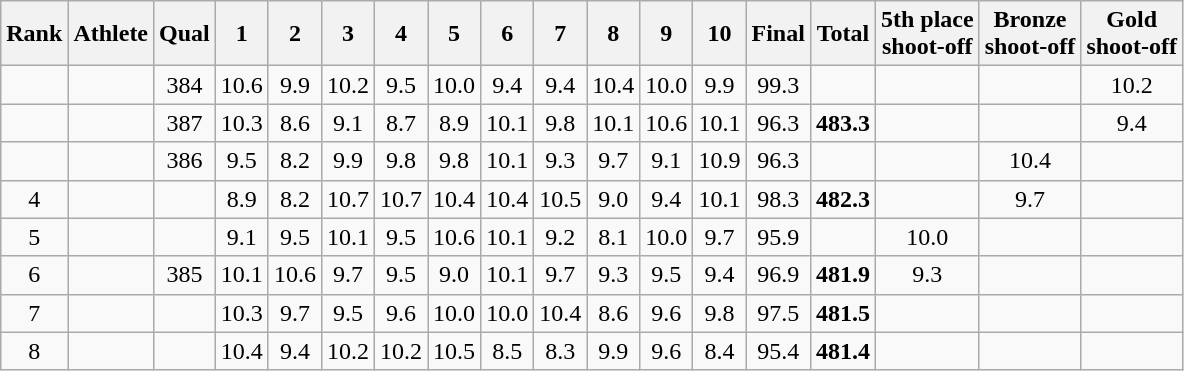<table class="wikitable sortable" style="text-align: center">
<tr>
<th>Rank</th>
<th>Athlete</th>
<th>Qual</th>
<th class="unsortable" style="width: 28px">1</th>
<th class="unsortable" style="width: 28px">2</th>
<th class="unsortable" style="width: 28px">3</th>
<th class="unsortable" style="width: 28px">4</th>
<th class="unsortable" style="width: 28px">5</th>
<th class="unsortable" style="width: 28px">6</th>
<th class="unsortable" style="width: 28px">7</th>
<th class="unsortable" style="width: 28px">8</th>
<th class="unsortable" style="width: 28px">9</th>
<th class="unsortable" style="width: 28px">10</th>
<th>Final</th>
<th>Total</th>
<th class="unsortable">5th place<br>shoot-off</th>
<th class="unsortable">Bronze<br>shoot-off</th>
<th class="unsortable">Gold<br>shoot-off</th>
</tr>
<tr>
<td></td>
<td style="text-align: left"></td>
<td>384</td>
<td>10.6</td>
<td>9.9</td>
<td>10.2</td>
<td>9.5</td>
<td>10.0</td>
<td>9.4</td>
<td>9.4</td>
<td>10.4</td>
<td>10.0</td>
<td>9.9</td>
<td>99.3</td>
<td></td>
<td></td>
<td></td>
<td>10.2</td>
</tr>
<tr>
<td></td>
<td style="text-align: left"></td>
<td>387</td>
<td>10.3</td>
<td>8.6</td>
<td>9.1</td>
<td>8.7</td>
<td>8.9</td>
<td>10.1</td>
<td>9.8</td>
<td>10.1</td>
<td>10.6</td>
<td>10.1</td>
<td>96.3</td>
<td><strong>483.3</strong></td>
<td></td>
<td></td>
<td>9.4</td>
</tr>
<tr>
<td></td>
<td style="text-align: left"></td>
<td>386</td>
<td>9.5</td>
<td>8.2</td>
<td>9.9</td>
<td>9.8</td>
<td>9.8</td>
<td>10.1</td>
<td>9.3</td>
<td>9.7</td>
<td>9.1</td>
<td>10.9</td>
<td>96.3</td>
<td></td>
<td></td>
<td>10.4</td>
<td></td>
</tr>
<tr>
<td>4</td>
<td style="text-align: left"></td>
<td></td>
<td>8.9</td>
<td>8.2</td>
<td>10.7</td>
<td>10.7</td>
<td>10.4</td>
<td>10.4</td>
<td>10.5</td>
<td>9.0</td>
<td>9.4</td>
<td>10.1</td>
<td>98.3</td>
<td><strong>482.3</strong></td>
<td></td>
<td>9.7</td>
<td></td>
</tr>
<tr>
<td>5</td>
<td style="text-align: left"></td>
<td></td>
<td>9.1</td>
<td>9.5</td>
<td>10.1</td>
<td>9.5</td>
<td>10.6</td>
<td>10.1</td>
<td>9.2</td>
<td>8.1</td>
<td>10.0</td>
<td>9.7</td>
<td>95.9</td>
<td></td>
<td>10.0</td>
<td></td>
<td></td>
</tr>
<tr>
<td>6</td>
<td style="text-align: left"></td>
<td>385</td>
<td>10.1</td>
<td>10.6</td>
<td>9.7</td>
<td>9.5</td>
<td>9.0</td>
<td>10.1</td>
<td>9.7</td>
<td>9.3</td>
<td>9.5</td>
<td>9.4</td>
<td>96.9</td>
<td><strong>481.9</strong></td>
<td>9.3</td>
<td></td>
<td></td>
</tr>
<tr>
<td>7</td>
<td style="text-align: left"></td>
<td></td>
<td>10.3</td>
<td>9.7</td>
<td>9.5</td>
<td>9.6</td>
<td>10.0</td>
<td>10.0</td>
<td>10.4</td>
<td>8.6</td>
<td>9.6</td>
<td>9.8</td>
<td>97.5</td>
<td><strong>481.5</strong></td>
<td></td>
<td></td>
<td></td>
</tr>
<tr>
<td>8</td>
<td style="text-align: left"></td>
<td></td>
<td>10.4</td>
<td>9.4</td>
<td>10.2</td>
<td>10.2</td>
<td>10.5</td>
<td>8.5</td>
<td>8.3</td>
<td>9.9</td>
<td>9.6</td>
<td>8.4</td>
<td>95.4</td>
<td><strong>481.4</strong></td>
<td></td>
<td></td>
<td></td>
</tr>
</table>
